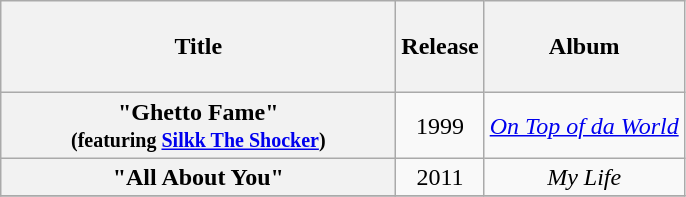<table class="wikitable plainrowheaders" style="text-align:center;">
<tr>
<th scope="col" rowspan="1" style="width:16em;"><br>Title<br><br></th>
<th scope="col" rowspan="1">Release</th>
<th scope="col" rowspan="1">Album</th>
</tr>
<tr>
<th scope="row">"Ghetto Fame"<br><small>(featuring <a href='#'>Silkk The Shocker</a>)</small></th>
<td>1999</td>
<td><em><a href='#'>On Top of da World</a></em></td>
</tr>
<tr>
<th scope="row">"All About You"</th>
<td>2011</td>
<td><em>My Life</em></td>
</tr>
<tr>
</tr>
</table>
